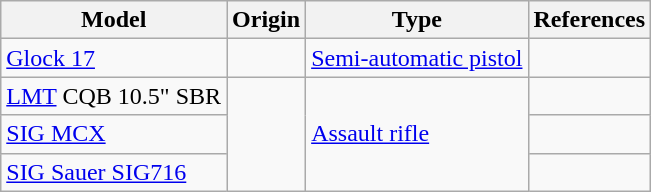<table class="wikitable">
<tr>
<th>Model</th>
<th>Origin</th>
<th>Type</th>
<th>References</th>
</tr>
<tr>
<td><a href='#'>Glock 17</a></td>
<td></td>
<td><a href='#'>Semi-automatic pistol</a></td>
<td></td>
</tr>
<tr>
<td><a href='#'>LMT</a> CQB 10.5" SBR</td>
<td rowspan="3"></td>
<td rowspan="3"><a href='#'>Assault rifle</a></td>
<td></td>
</tr>
<tr>
<td><a href='#'>SIG MCX</a></td>
<td></td>
</tr>
<tr>
<td><a href='#'>SIG Sauer SIG716</a></td>
<td></td>
</tr>
</table>
